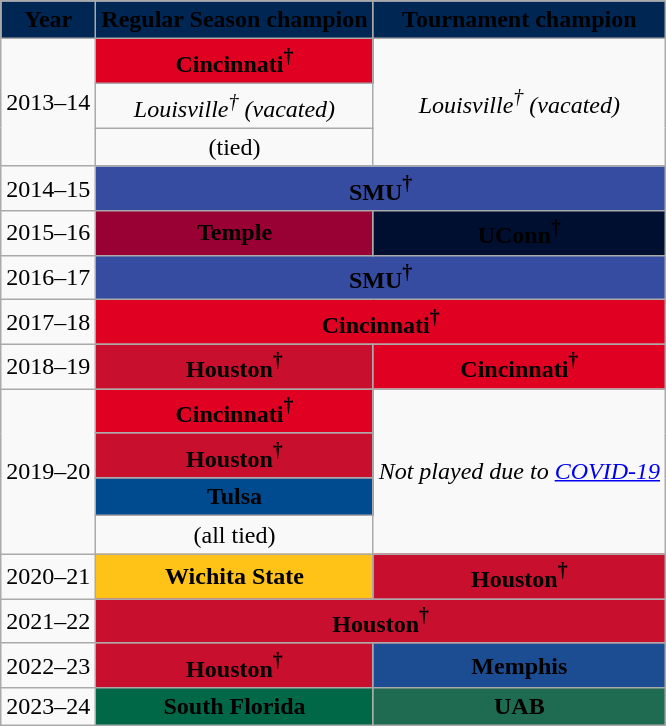<table class="wikitable" style="text-align: center;">
<tr>
<th style="background:#002654;"><span>Year</span></th>
<th style="background:#002654;"><span>Regular Season champion</span></th>
<th style="background:#002654;"><span>Tournament champion</span></th>
</tr>
<tr>
<td rowspan="3">2013–14</td>
<td style="background:#e00122;"><span><strong>Cincinnati<sup>†</sup></strong></span></td>
<td rowspan="3"><em>Louisville<sup>†</sup> (vacated)</em></td>
</tr>
<tr>
<td><em>Louisville<sup>†</sup> (vacated)</em></td>
</tr>
<tr>
<td>(tied)</td>
</tr>
<tr>
<td>2014–15</td>
<td colspan="2" style="background:#354ca1;"><span><strong>SMU<sup>†</sup></strong></span></td>
</tr>
<tr>
<td>2015–16</td>
<td style="background:#990033;"><span><strong>Temple</strong></span></td>
<td style="background:#000e2f;"><span><strong>UConn<sup>†</sup></strong></span></td>
</tr>
<tr>
<td>2016–17</td>
<td colspan="2" style="background:#354ca1;"><span><strong>SMU<sup>†</sup></strong></span></td>
</tr>
<tr>
<td>2017–18</td>
<td colspan="2" style="background:#e00122;"><span><strong>Cincinnati<sup>†</sup></strong></span></td>
</tr>
<tr>
<td>2018–19</td>
<td style="background:#c8102e;"><span><strong>Houston<sup>†</sup></strong></span></td>
<td style="background:#e00122;"><span><strong>Cincinnati<sup>†</sup></strong></span></td>
</tr>
<tr>
<td rowspan="4">2019–20</td>
<td style="background:#e00122;"><span><strong>Cincinnati<sup>†</sup></strong></span></td>
<td rowspan="4"><em>Not played due to <a href='#'>COVID-19</a></em></td>
</tr>
<tr>
<td style="background:#c8102e;"><span><strong>Houston<sup>†</sup></strong></span></td>
</tr>
<tr>
<td style="background:#004a8f;"><span><strong>Tulsa</strong></span></td>
</tr>
<tr>
<td>(all tied)</td>
</tr>
<tr>
<td>2020–21</td>
<td style="background:#ffc217;"><span><strong>Wichita State</strong></span></td>
<td style="background:#c8102e;"><span><strong>Houston<sup>†</sup></strong></span></td>
</tr>
<tr>
<td>2021–22</td>
<td colspan="2" style="background:#c8102e;"><span><strong>Houston<sup>†</sup></strong></span></td>
</tr>
<tr>
<td>2022–23</td>
<td style="background:#c8102e;"><span><strong>Houston<sup>†</sup></strong></span></td>
<td style="background:#1c4c91;"><span><strong>Memphis</strong></span></td>
</tr>
<tr>
<td>2023–24</td>
<td style="background:#006747;"><span><strong>South Florida</strong></span></td>
<td style="background:#1e6b52;"><span><strong>UAB</strong></span></td>
</tr>
</table>
